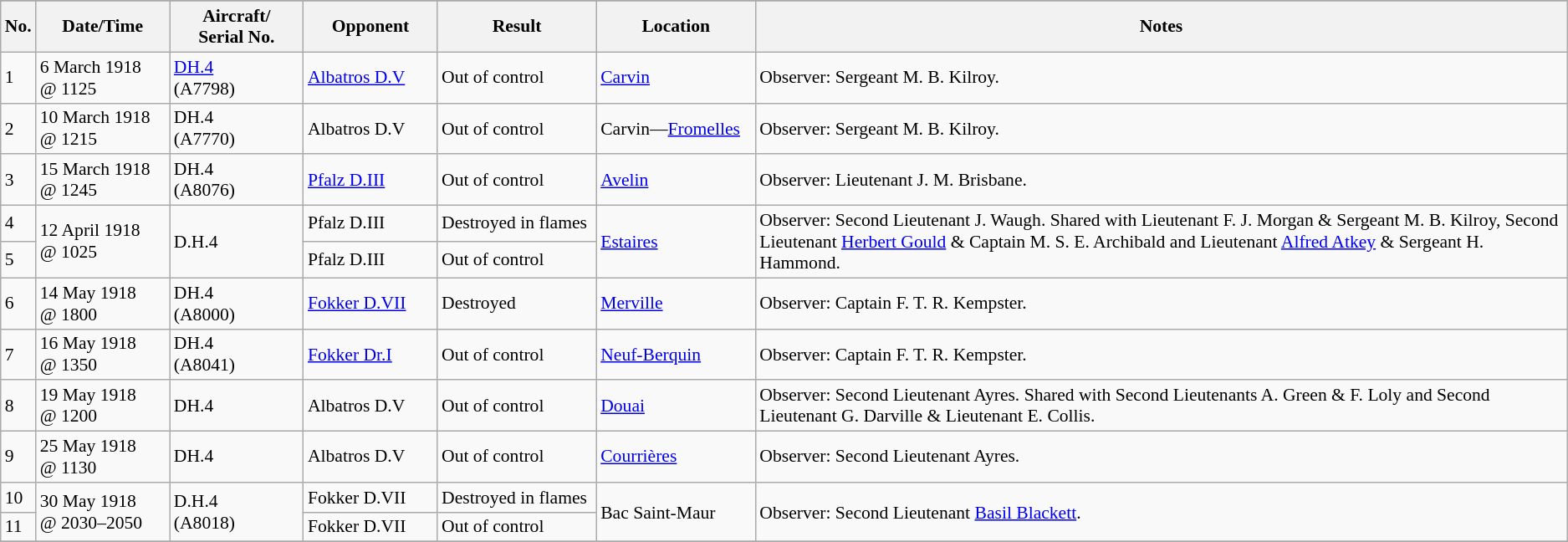<table class="wikitable" style="font-size:90%;">
<tr>
</tr>
<tr>
<th>No.</th>
<th width="100">Date/Time</th>
<th width="100">Aircraft/<br>Serial No.</th>
<th width="100">Opponent</th>
<th width="120">Result</th>
<th width="120">Location</th>
<th>Notes</th>
</tr>
<tr>
<td>1</td>
<td>6 March 1918<br>@ 1125</td>
<td><a href='#'>DH.4</a><br>(A7798)</td>
<td><a href='#'>Albatros D.V</a></td>
<td>Out of control</td>
<td><a href='#'>Carvin</a></td>
<td>Observer: Sergeant M. B. Kilroy.</td>
</tr>
<tr>
<td>2</td>
<td>10 March 1918<br>@ 1215</td>
<td>DH.4<br>(A7770)</td>
<td>Albatros D.V</td>
<td>Out of control</td>
<td>Carvin—<a href='#'>Fromelles</a></td>
<td>Observer: Sergeant M. B. Kilroy.</td>
</tr>
<tr>
<td>3</td>
<td>15 March 1918<br>@ 1245</td>
<td>DH.4<br>(A8076)</td>
<td><a href='#'>Pfalz D.III</a></td>
<td>Out of control</td>
<td><a href='#'>Avelin</a></td>
<td>Observer: Lieutenant J. M. Brisbane.</td>
</tr>
<tr>
<td>4</td>
<td rowspan="2">12 April 1918<br>@ 1025</td>
<td rowspan="2">D.H.4</td>
<td>Pfalz D.III</td>
<td>Destroyed in flames</td>
<td rowspan="2"><a href='#'>Estaires</a></td>
<td rowspan="2">Observer: Second Lieutenant J. Waugh. Shared with Lieutenant F. J. Morgan & Sergeant M. B. Kilroy, Second Lieutenant <a href='#'>Herbert Gould</a> & Captain M. S. E. Archibald and Lieutenant <a href='#'>Alfred Atkey</a> & Sergeant H. Hammond.</td>
</tr>
<tr>
<td>5</td>
<td>Pfalz D.III</td>
<td>Out of control</td>
</tr>
<tr>
<td>6</td>
<td>14 May 1918<br>@ 1800</td>
<td>DH.4<br>(A8000)</td>
<td><a href='#'>Fokker D.VII</a></td>
<td>Destroyed</td>
<td><a href='#'>Merville</a></td>
<td>Observer: Captain F. T. R. Kempster.</td>
</tr>
<tr>
<td>7</td>
<td>16 May 1918<br>@ 1350</td>
<td>DH.4<br>(A8041)</td>
<td><a href='#'>Fokker Dr.I</a></td>
<td>Out of control</td>
<td><a href='#'>Neuf-Berquin</a></td>
<td>Observer: Captain F. T. R. Kempster.</td>
</tr>
<tr>
<td>8</td>
<td>19 May 1918<br>@ 1200</td>
<td>DH.4</td>
<td>Albatros D.V</td>
<td>Out of control</td>
<td><a href='#'>Douai</a></td>
<td>Observer: Second Lieutenant Ayres. Shared with Second Lieutenants A. Green & F. Loly and Second Lieutenant G. Darville & Lieutenant E. Collis.</td>
</tr>
<tr>
<td>9</td>
<td>25 May 1918<br>@ 1130</td>
<td>DH.4</td>
<td>Albatros D.V</td>
<td>Out of control</td>
<td><a href='#'>Courrières</a></td>
<td>Observer: Second Lieutenant Ayres.</td>
</tr>
<tr>
<td>10</td>
<td rowspan="2">30 May 1918<br>@ 2030–2050</td>
<td rowspan="2">D.H.4<br>(A8018)</td>
<td>Fokker D.VII</td>
<td>Destroyed in flames</td>
<td rowspan="2">Bac Saint-Maur</td>
<td rowspan="2">Observer: Second Lieutenant <a href='#'>Basil Blackett</a>.</td>
</tr>
<tr>
<td>11</td>
<td>Fokker D.VII</td>
<td>Out of control</td>
</tr>
<tr>
</tr>
</table>
